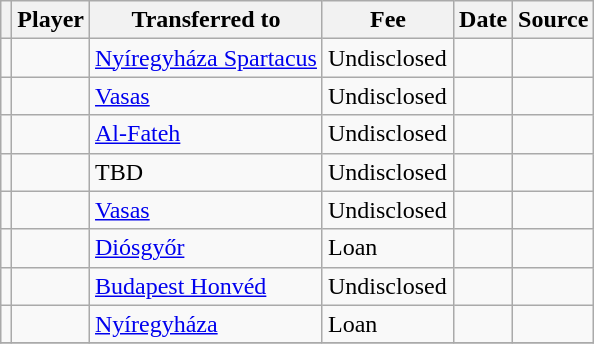<table class="wikitable plainrowheaders sortable">
<tr>
<th></th>
<th scope="col">Player</th>
<th>Transferred to</th>
<th style="width: 80px;">Fee</th>
<th scope="col">Date</th>
<th scope="col">Source</th>
</tr>
<tr>
<td align="center"></td>
<td></td>
<td> <a href='#'>Nyíregyháza Spartacus</a></td>
<td>Undisclosed</td>
<td></td>
<td></td>
</tr>
<tr>
<td align="center"></td>
<td></td>
<td> <a href='#'>Vasas</a></td>
<td>Undisclosed</td>
<td></td>
<td></td>
</tr>
<tr>
<td align="center"></td>
<td></td>
<td> <a href='#'>Al-Fateh</a></td>
<td>Undisclosed</td>
<td></td>
<td></td>
</tr>
<tr>
<td align="center"></td>
<td></td>
<td>TBD</td>
<td>Undisclosed</td>
<td></td>
<td></td>
</tr>
<tr>
<td align="center"></td>
<td></td>
<td> <a href='#'>Vasas</a></td>
<td>Undisclosed</td>
<td></td>
<td></td>
</tr>
<tr>
<td align="center"></td>
<td></td>
<td> <a href='#'>Diósgyőr</a></td>
<td>Loan</td>
<td></td>
<td></td>
</tr>
<tr>
<td align="center"></td>
<td></td>
<td> <a href='#'>Budapest Honvéd</a></td>
<td>Undisclosed</td>
<td></td>
<td></td>
</tr>
<tr>
<td align="center"></td>
<td></td>
<td> <a href='#'>Nyíregyháza</a></td>
<td>Loan</td>
<td></td>
<td></td>
</tr>
<tr>
</tr>
</table>
